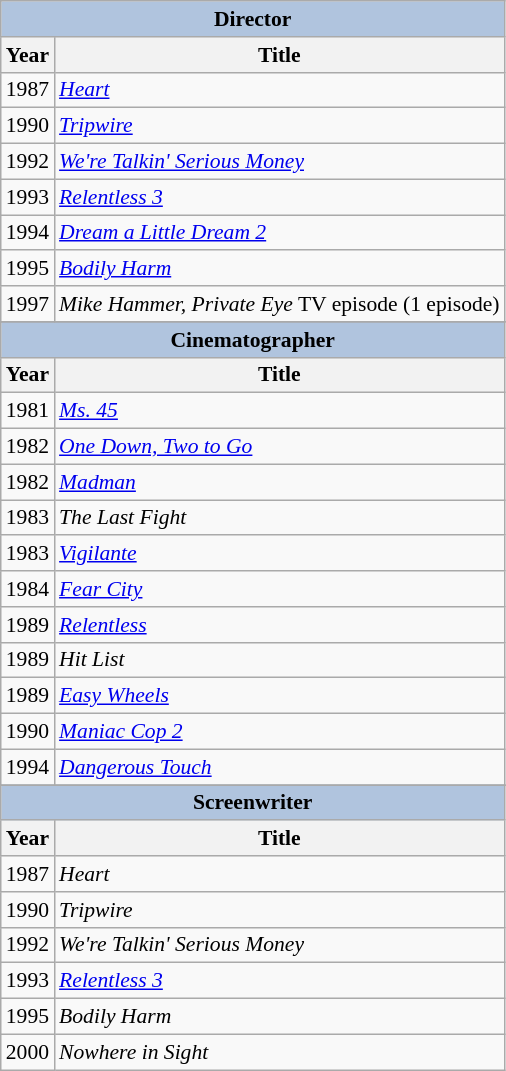<table class="wikitable" style="font-size: 90%;">
<tr>
<th colspan="4" style="background: LightSteelBlue;">Director</th>
</tr>
<tr>
<th>Year</th>
<th>Title</th>
</tr>
<tr>
<td>1987</td>
<td><em><a href='#'>Heart</a></em></td>
</tr>
<tr>
<td>1990</td>
<td><em><a href='#'>Tripwire</a></em></td>
</tr>
<tr>
<td>1992</td>
<td><em><a href='#'>We're Talkin' Serious Money</a></em></td>
</tr>
<tr>
<td>1993</td>
<td><em><a href='#'>Relentless 3</a></em></td>
</tr>
<tr>
<td>1994</td>
<td><em><a href='#'>Dream a Little Dream 2</a></em></td>
</tr>
<tr>
<td>1995</td>
<td><em><a href='#'>Bodily Harm</a></em></td>
</tr>
<tr>
<td>1997</td>
<td><em>Mike Hammer, Private Eye</em> TV episode (1 episode)</td>
</tr>
<tr>
</tr>
<tr>
<th colspan="4" style="background: LightSteelBlue;">Cinematographer</th>
</tr>
<tr>
<th>Year</th>
<th>Title</th>
</tr>
<tr>
<td>1981</td>
<td><em><a href='#'>Ms. 45</a></em></td>
</tr>
<tr>
<td>1982</td>
<td><em><a href='#'>One Down, Two to Go</a></em></td>
</tr>
<tr>
<td>1982</td>
<td><em><a href='#'>Madman</a></em></td>
</tr>
<tr>
<td>1983</td>
<td><em>The Last Fight</em></td>
</tr>
<tr>
<td>1983</td>
<td><em><a href='#'>Vigilante</a></em></td>
</tr>
<tr>
<td>1984</td>
<td><em><a href='#'>Fear City</a></em></td>
</tr>
<tr>
<td>1989</td>
<td><em><a href='#'>Relentless</a></em></td>
</tr>
<tr>
<td>1989</td>
<td><em> Hit List</em></td>
</tr>
<tr>
<td>1989</td>
<td><em><a href='#'>Easy Wheels</a></em></td>
</tr>
<tr>
<td>1990</td>
<td><em><a href='#'>Maniac Cop 2</a></em></td>
</tr>
<tr>
<td>1994</td>
<td><em><a href='#'>Dangerous Touch</a></em></td>
</tr>
<tr>
</tr>
<tr>
<th colspan="4" style="background: LightSteelBlue;">Screenwriter</th>
</tr>
<tr>
<th>Year</th>
<th>Title</th>
</tr>
<tr>
<td>1987</td>
<td><em>Heart</em></td>
</tr>
<tr>
<td>1990</td>
<td><em>Tripwire</em></td>
</tr>
<tr>
<td>1992</td>
<td><em>We're Talkin' Serious Money</em></td>
</tr>
<tr>
<td>1993</td>
<td><em><a href='#'>Relentless 3</a></em></td>
</tr>
<tr>
<td>1995</td>
<td><em>Bodily Harm</em></td>
</tr>
<tr>
<td>2000</td>
<td><em>Nowhere in Sight</em></td>
</tr>
</table>
